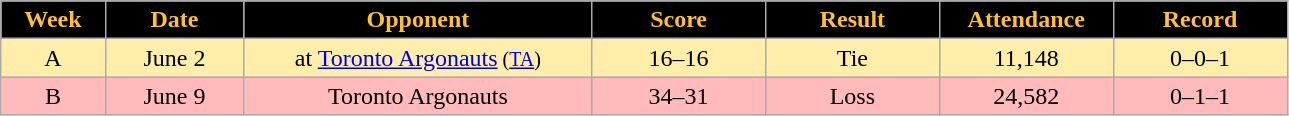<table class="wikitable sortable">
<tr>
<th style="background:black;color:#FFC12D;"  width="6%">Week</th>
<th style="background:black;color:#FFC12D;"  width="8%">Date</th>
<th style="background:black;color:#FFC12D;"  width="20%">Opponent</th>
<th style="background:black;color:#FFC12D;"  width="10%">Score</th>
<th style="background:black;color:#FFC12D;"  width="10%">Result</th>
<th style="background:black;color:#FFC12D;"  width="10%">Attendance</th>
<th style="background:black;color:#FFC12D;"  width="10%">Record</th>
</tr>
<tr align="center" bgcolor="#ffeeaa">
<td>A</td>
<td>June 2</td>
<td>at <a href='#'>Toronto Argonauts</a><small> (<a href='#'>TA</a>)</small></td>
<td>16–16</td>
<td>Tie</td>
<td>11,148</td>
<td>0–0–1</td>
</tr>
<tr align="center" bgcolor="#ffbbbb">
<td>B</td>
<td>June 9</td>
<td>Toronto Argonauts</td>
<td>34–31</td>
<td>Loss</td>
<td>24,582</td>
<td>0–1–1</td>
</tr>
</table>
